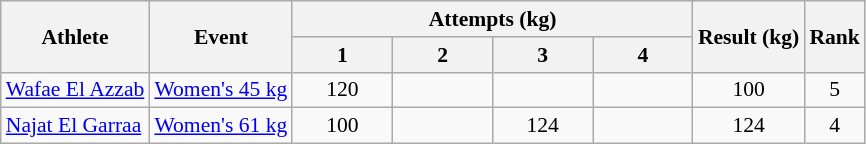<table class=wikitable style="font-size:90%">
<tr>
<th rowspan=2>Athlete</th>
<th rowspan=2>Event</th>
<th colspan=4>Attempts (kg)</th>
<th rowspan=2>Result (kg)</th>
<th rowspan=2>Rank</th>
</tr>
<tr>
<th width="60">1</th>
<th width="60">2</th>
<th width="60">3</th>
<th width="60">4</th>
</tr>
<tr align=center>
<td align=left><a href='#'>Wafae El Azzab</a></td>
<td align=left><a href='#'>Women's 45 kg</a></td>
<td>120</td>
<td></td>
<td></td>
<td></td>
<td>100</td>
<td>5</td>
</tr>
<tr align=center>
<td align=left><a href='#'>Najat El Garraa</a></td>
<td align=left><a href='#'>Women's 61 kg</a></td>
<td>100</td>
<td></td>
<td>124</td>
<td></td>
<td>124</td>
<td>4</td>
</tr>
</table>
